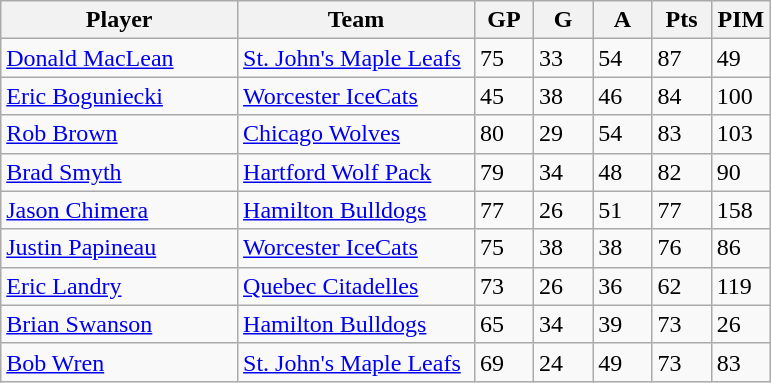<table class="wikitable">
<tr>
<th bgcolor="#DDDDFF" width="30%">Player</th>
<th bgcolor="#DDDDFF" width="30%">Team</th>
<th bgcolor="#DDDDFF" width="7.5%">GP</th>
<th bgcolor="#DDDDFF" width="7.5%">G</th>
<th bgcolor="#DDDDFF" width="7.5%">A</th>
<th bgcolor="#DDDDFF" width="7.5%">Pts</th>
<th bgcolor="#DDDDFF" width="7.5%">PIM</th>
</tr>
<tr>
<td><a href='#'>Donald MacLean</a></td>
<td><a href='#'>St. John's Maple Leafs</a></td>
<td>75</td>
<td>33</td>
<td>54</td>
<td>87</td>
<td>49</td>
</tr>
<tr>
<td><a href='#'>Eric Boguniecki</a></td>
<td><a href='#'>Worcester IceCats</a></td>
<td>45</td>
<td>38</td>
<td>46</td>
<td>84</td>
<td>100</td>
</tr>
<tr>
<td><a href='#'>Rob Brown</a></td>
<td><a href='#'>Chicago Wolves</a></td>
<td>80</td>
<td>29</td>
<td>54</td>
<td>83</td>
<td>103</td>
</tr>
<tr>
<td><a href='#'>Brad Smyth</a></td>
<td><a href='#'>Hartford Wolf Pack</a></td>
<td>79</td>
<td>34</td>
<td>48</td>
<td>82</td>
<td>90</td>
</tr>
<tr>
<td><a href='#'>Jason Chimera</a></td>
<td><a href='#'>Hamilton Bulldogs</a></td>
<td>77</td>
<td>26</td>
<td>51</td>
<td>77</td>
<td>158</td>
</tr>
<tr>
<td><a href='#'>Justin Papineau</a></td>
<td><a href='#'>Worcester IceCats</a></td>
<td>75</td>
<td>38</td>
<td>38</td>
<td>76</td>
<td>86</td>
</tr>
<tr>
<td><a href='#'>Eric Landry</a></td>
<td><a href='#'>Quebec Citadelles</a></td>
<td>73</td>
<td>26</td>
<td>36</td>
<td>62</td>
<td>119</td>
</tr>
<tr>
<td><a href='#'>Brian Swanson</a></td>
<td><a href='#'>Hamilton Bulldogs</a></td>
<td>65</td>
<td>34</td>
<td>39</td>
<td>73</td>
<td>26</td>
</tr>
<tr>
<td><a href='#'>Bob Wren</a></td>
<td><a href='#'>St. John's Maple Leafs</a></td>
<td>69</td>
<td>24</td>
<td>49</td>
<td>73</td>
<td>83</td>
</tr>
</table>
